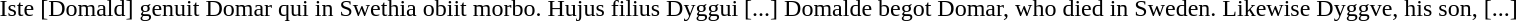<table>
<tr>
<td>Iste [Domald] genuit Domar qui in Swethia obiit morbo. Hujus filius Dyggui [...]</td>
<td>Domalde begot Domar, who died in Sweden. Likewise Dyggve, his son, [...]</td>
</tr>
</table>
